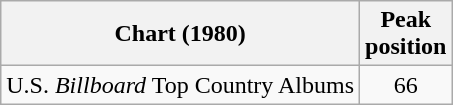<table class="wikitable">
<tr>
<th>Chart (1980)</th>
<th>Peak<br>position</th>
</tr>
<tr>
<td>U.S. <em>Billboard</em> Top Country Albums</td>
<td align="center">66</td>
</tr>
</table>
